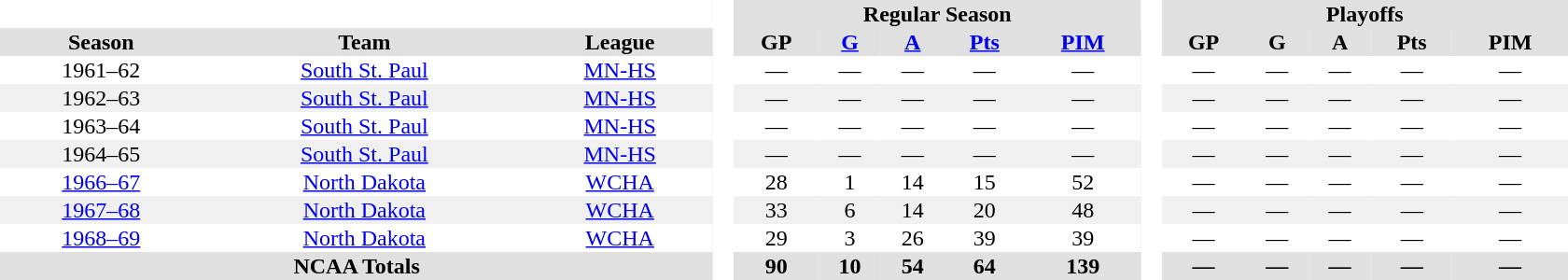<table border="0" cellpadding="1" cellspacing="0" style="text-align:center; width:70em">
<tr bgcolor="#e0e0e0">
<th colspan="3"  bgcolor="#ffffff"> </th>
<th rowspan="99" bgcolor="#ffffff"> </th>
<th colspan="5">Regular Season</th>
<th rowspan="99" bgcolor="#ffffff"> </th>
<th colspan="5">Playoffs</th>
</tr>
<tr bgcolor="#e0e0e0">
<th>Season</th>
<th>Team</th>
<th>League</th>
<th>GP</th>
<th><a href='#'>G</a></th>
<th><a href='#'>A</a></th>
<th><a href='#'>Pts</a></th>
<th><a href='#'>PIM</a></th>
<th>GP</th>
<th>G</th>
<th>A</th>
<th>Pts</th>
<th>PIM</th>
</tr>
<tr>
<td>1961–62</td>
<td><a href='#'>South St. Paul</a></td>
<td><a href='#'>MN-HS</a></td>
<td>—</td>
<td>—</td>
<td>—</td>
<td>—</td>
<td>—</td>
<td>—</td>
<td>—</td>
<td>—</td>
<td>—</td>
<td>—</td>
</tr>
<tr bgcolor=f0f0f0>
<td>1962–63</td>
<td><a href='#'>South St. Paul</a></td>
<td><a href='#'>MN-HS</a></td>
<td>—</td>
<td>—</td>
<td>—</td>
<td>—</td>
<td>—</td>
<td>—</td>
<td>—</td>
<td>—</td>
<td>—</td>
<td>—</td>
</tr>
<tr>
<td>1963–64</td>
<td><a href='#'>South St. Paul</a></td>
<td><a href='#'>MN-HS</a></td>
<td>—</td>
<td>—</td>
<td>—</td>
<td>—</td>
<td>—</td>
<td>—</td>
<td>—</td>
<td>—</td>
<td>—</td>
<td>—</td>
</tr>
<tr bgcolor=f0f0f0>
<td>1964–65</td>
<td><a href='#'>South St. Paul</a></td>
<td><a href='#'>MN-HS</a></td>
<td>—</td>
<td>—</td>
<td>—</td>
<td>—</td>
<td>—</td>
<td>—</td>
<td>—</td>
<td>—</td>
<td>—</td>
<td>—</td>
</tr>
<tr>
<td><a href='#'>1966–67</a></td>
<td><a href='#'>North Dakota</a></td>
<td><a href='#'>WCHA</a></td>
<td>28</td>
<td>1</td>
<td>14</td>
<td>15</td>
<td>52</td>
<td>—</td>
<td>—</td>
<td>—</td>
<td>—</td>
<td>—</td>
</tr>
<tr bgcolor=f0f0f0>
<td><a href='#'>1967–68</a></td>
<td><a href='#'>North Dakota</a></td>
<td><a href='#'>WCHA</a></td>
<td>33</td>
<td>6</td>
<td>14</td>
<td>20</td>
<td>48</td>
<td>—</td>
<td>—</td>
<td>—</td>
<td>—</td>
<td>—</td>
</tr>
<tr>
<td><a href='#'>1968–69</a></td>
<td><a href='#'>North Dakota</a></td>
<td><a href='#'>WCHA</a></td>
<td>29</td>
<td>3</td>
<td>26</td>
<td>39</td>
<td>39</td>
<td>—</td>
<td>—</td>
<td>—</td>
<td>—</td>
<td>—</td>
</tr>
<tr bgcolor="#e0e0e0">
<th colspan="3">NCAA Totals</th>
<th>90</th>
<th>10</th>
<th>54</th>
<th>64</th>
<th>139</th>
<th>—</th>
<th>—</th>
<th>—</th>
<th>—</th>
<th>—</th>
</tr>
</table>
